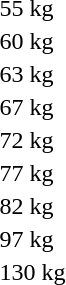<table>
<tr>
<td rowspan=1>55 kg</td>
<td rowspan=1></td>
<td rowspan=1></td>
<td></td>
</tr>
<tr>
<td rowspan=1>60 kg</td>
<td rowspan=1></td>
<td rowspan=1></td>
<td></td>
</tr>
<tr>
<td rowspan=1>63 kg</td>
<td rowspan=1></td>
<td rowspan=1></td>
<td></td>
</tr>
<tr>
<td rowspan=2>67 kg</td>
<td rowspan=2></td>
<td rowspan=2></td>
<td></td>
</tr>
<tr>
<td></td>
</tr>
<tr>
<td rowspan=1>72 kg</td>
<td rowspan=1></td>
<td rowspan=1></td>
<td></td>
</tr>
<tr>
<td rowspan=2>77 kg</td>
<td rowspan=2></td>
<td rowspan=2></td>
<td></td>
</tr>
<tr>
<td></td>
</tr>
<tr>
<td rowspan=1>82 kg</td>
<td rowspan=1></td>
<td rowspan=1></td>
<td></td>
</tr>
<tr>
<td rowspan=1>97 kg</td>
<td rowspan=1></td>
<td rowspan=1></td>
<td></td>
</tr>
<tr>
<td rowspan=1>130 kg</td>
<td rowspan=1></td>
<td rowspan=1></td>
<td></td>
</tr>
</table>
